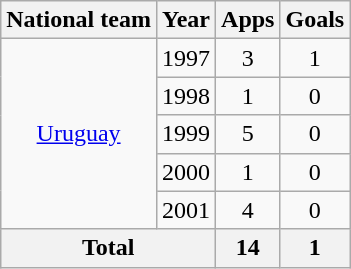<table class="wikitable" style="text-align:center">
<tr>
<th>National team</th>
<th>Year</th>
<th>Apps</th>
<th>Goals</th>
</tr>
<tr>
<td rowspan=5><a href='#'>Uruguay</a></td>
<td>1997</td>
<td>3</td>
<td>1</td>
</tr>
<tr>
<td>1998</td>
<td>1</td>
<td>0</td>
</tr>
<tr>
<td>1999</td>
<td>5</td>
<td>0</td>
</tr>
<tr>
<td>2000</td>
<td>1</td>
<td>0</td>
</tr>
<tr>
<td>2001</td>
<td>4</td>
<td>0</td>
</tr>
<tr>
<th colspan=2>Total</th>
<th>14</th>
<th>1</th>
</tr>
</table>
